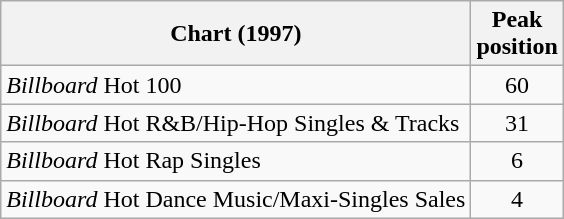<table class="wikitable">
<tr>
<th>Chart (1997)</th>
<th>Peak<br>position</th>
</tr>
<tr>
<td><em>Billboard</em> Hot 100</td>
<td align="center">60</td>
</tr>
<tr>
<td><em>Billboard</em> Hot R&B/Hip-Hop Singles & Tracks</td>
<td align="center">31</td>
</tr>
<tr>
<td><em>Billboard</em> Hot Rap Singles</td>
<td align="center">6</td>
</tr>
<tr>
<td><em>Billboard</em> Hot Dance Music/Maxi-Singles Sales</td>
<td align="center">4</td>
</tr>
</table>
